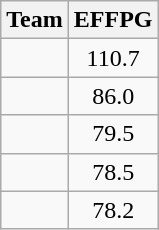<table class=wikitable>
<tr>
<th>Team</th>
<th>EFFPG</th>
</tr>
<tr>
<td></td>
<td align=center>110.7</td>
</tr>
<tr>
<td></td>
<td align=center>86.0</td>
</tr>
<tr>
<td></td>
<td align=center>79.5</td>
</tr>
<tr>
<td></td>
<td align=center>78.5</td>
</tr>
<tr>
<td></td>
<td align=center>78.2</td>
</tr>
</table>
